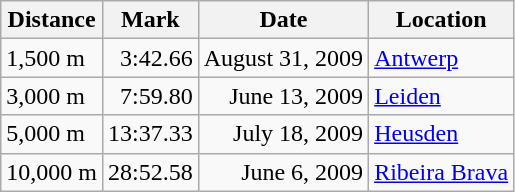<table class="wikitable" |]>
<tr>
<th>Distance</th>
<th>Mark</th>
<th>Date</th>
<th>Location</th>
</tr>
<tr>
<td>1,500 m</td>
<td align=right>3:42.66</td>
<td align=right>August 31, 2009</td>
<td><a href='#'>Antwerp</a></td>
</tr>
<tr>
<td>3,000 m</td>
<td align=right>7:59.80</td>
<td align=right>June 13, 2009</td>
<td><a href='#'>Leiden</a></td>
</tr>
<tr>
<td>5,000 m</td>
<td align=right>13:37.33</td>
<td align=right>July 18, 2009</td>
<td><a href='#'>Heusden</a></td>
</tr>
<tr>
<td>10,000 m</td>
<td align=right>28:52.58</td>
<td align=right>June 6, 2009</td>
<td><a href='#'>Ribeira Brava</a></td>
</tr>
</table>
